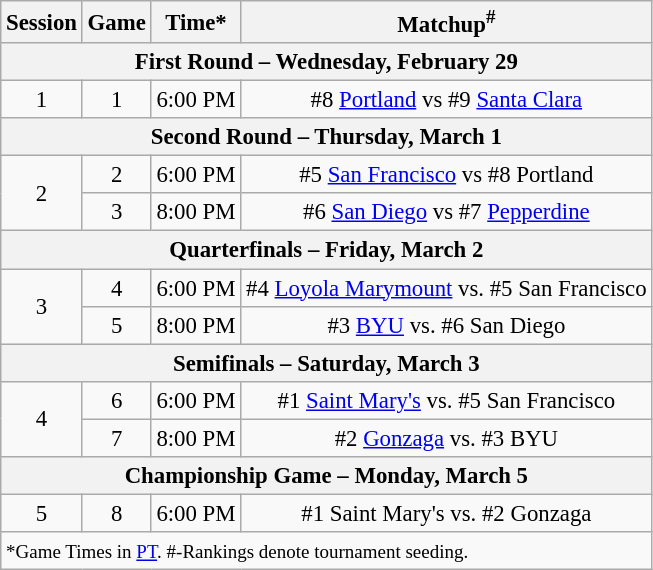<table class="wikitable" style="font-size: 95%">
<tr align="center">
<th>Session</th>
<th>Game</th>
<th>Time*</th>
<th>Matchup<sup>#</sup></th>
</tr>
<tr>
<th colspan=7>First Round – Wednesday, February 29</th>
</tr>
<tr>
<td style="text-align:center;">1</td>
<td style="text-align:center;">1</td>
<td>6:00 PM</td>
<td style="text-align:center;">#8 <a href='#'>Portland</a> vs #9 <a href='#'>Santa Clara</a></td>
</tr>
<tr>
<th colspan=7>Second Round – Thursday, March 1</th>
</tr>
<tr>
<td rowspan=2 style="text-align:center;">2</td>
<td style="text-align:center;">2</td>
<td>6:00 PM</td>
<td style="text-align:center;">#5 <a href='#'>San Francisco</a> vs #8 Portland</td>
</tr>
<tr>
<td style="text-align:center;">3</td>
<td>8:00 PM</td>
<td style="text-align:center;">#6 <a href='#'>San Diego</a> vs #7 <a href='#'>Pepperdine</a></td>
</tr>
<tr>
<th colspan=7>Quarterfinals – Friday, March 2</th>
</tr>
<tr>
<td rowspan=2 style="text-align:center;">3</td>
<td style="text-align:center;">4</td>
<td>6:00 PM</td>
<td style="text-align:center;">#4 <a href='#'>Loyola Marymount</a> vs. #5 San Francisco</td>
</tr>
<tr>
<td style="text-align:center;">5</td>
<td>8:00 PM</td>
<td style="text-align:center;">#3 <a href='#'>BYU</a> vs. #6 San Diego</td>
</tr>
<tr>
<th colspan=7>Semifinals – Saturday, March 3</th>
</tr>
<tr>
<td rowspan=2 style="text-align:center;">4</td>
<td style="text-align:center;">6</td>
<td>6:00 PM</td>
<td style="text-align:center;">#1 <a href='#'>Saint Mary's</a> vs. #5 San Francisco</td>
</tr>
<tr>
<td style="text-align:center;">7</td>
<td>8:00 PM</td>
<td style="text-align:center;">#2 <a href='#'>Gonzaga</a> vs. #3 BYU</td>
</tr>
<tr>
<th colspan=7>Championship Game – Monday, March 5</th>
</tr>
<tr>
<td style="text-align:center;">5</td>
<td style="text-align:center;">8</td>
<td>6:00 PM</td>
<td style="text-align:center;">#1 Saint Mary's vs. #2 Gonzaga</td>
</tr>
<tr>
<td colspan=6><small>*Game Times in <a href='#'>PT</a>. #-Rankings denote tournament seeding.</small></td>
</tr>
</table>
